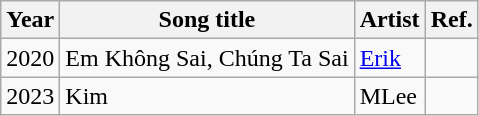<table class="wikitable">
<tr>
<th>Year</th>
<th>Song title</th>
<th>Artist</th>
<th>Ref.</th>
</tr>
<tr>
<td>2020</td>
<td>Em Không Sai, Chúng Ta Sai</td>
<td><a href='#'>Erik</a></td>
<td></td>
</tr>
<tr>
<td>2023</td>
<td>Kim</td>
<td>MLee</td>
<td></td>
</tr>
</table>
